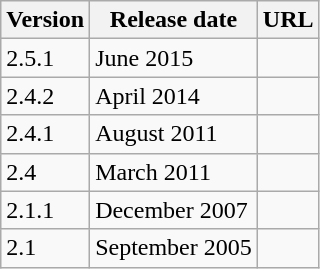<table class="wikitable">
<tr>
<th>Version</th>
<th>Release date</th>
<th>URL</th>
</tr>
<tr>
<td>2.5.1</td>
<td>June 2015</td>
<td></td>
</tr>
<tr>
<td>2.4.2</td>
<td>April 2014</td>
<td></td>
</tr>
<tr>
<td>2.4.1</td>
<td>August 2011</td>
<td></td>
</tr>
<tr>
<td>2.4</td>
<td>March 2011</td>
<td></td>
</tr>
<tr>
<td>2.1.1</td>
<td>December 2007</td>
<td></td>
</tr>
<tr>
<td>2.1</td>
<td>September 2005</td>
<td></td>
</tr>
</table>
